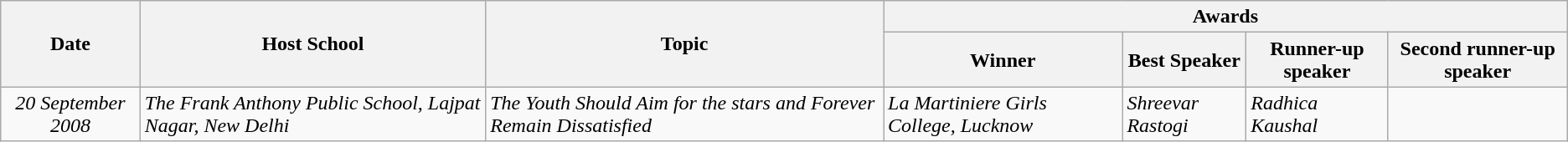<table class="wikitable">
<tr>
<th rowspan="2">Date</th>
<th rowspan="2">Host School</th>
<th rowspan="2">Topic</th>
<th colspan="4">Awards</th>
</tr>
<tr>
<th>Winner</th>
<th>Best Speaker</th>
<th>Runner-up speaker</th>
<th>Second runner-up speaker</th>
</tr>
<tr>
<td align="center"><em>20 September 2008</em></td>
<td><em>The Frank Anthony Public School, Lajpat Nagar, New Delhi</em></td>
<td><em>The Youth Should Aim for the stars and Forever Remain Dissatisfied</em></td>
<td><em>La Martiniere Girls College, Lucknow</em></td>
<td><em>Shreevar Rastogi</em></td>
<td><em> Radhica Kaushal</em></td>
<td></td>
</tr>
</table>
